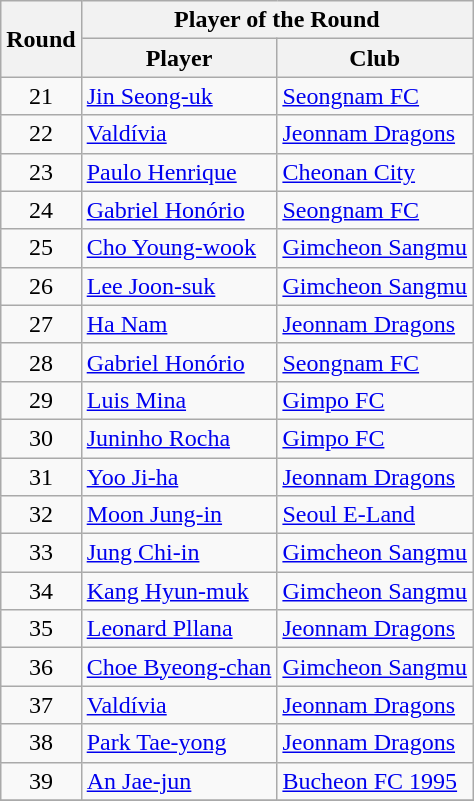<table class="wikitable">
<tr>
<th rowspan="2">Round</th>
<th colspan="2">Player of the Round</th>
</tr>
<tr>
<th>Player</th>
<th>Club</th>
</tr>
<tr>
<td align=center>21</td>
<td> <a href='#'>Jin Seong-uk</a></td>
<td><a href='#'>Seongnam FC</a></td>
</tr>
<tr>
<td align=center>22</td>
<td> <a href='#'>Valdívia</a></td>
<td><a href='#'>Jeonnam Dragons</a></td>
</tr>
<tr>
<td align=center>23</td>
<td> <a href='#'>Paulo Henrique</a></td>
<td><a href='#'>Cheonan City</a></td>
</tr>
<tr>
<td align=center>24</td>
<td> <a href='#'>Gabriel Honório</a></td>
<td><a href='#'>Seongnam FC</a></td>
</tr>
<tr>
<td align=center>25</td>
<td> <a href='#'>Cho Young-wook</a></td>
<td><a href='#'>Gimcheon Sangmu</a></td>
</tr>
<tr>
<td align=center>26</td>
<td> <a href='#'>Lee Joon-suk</a></td>
<td><a href='#'>Gimcheon Sangmu</a></td>
</tr>
<tr>
<td align=center>27</td>
<td> <a href='#'>Ha Nam</a></td>
<td><a href='#'>Jeonnam Dragons</a></td>
</tr>
<tr>
<td align=center>28</td>
<td> <a href='#'>Gabriel Honório</a></td>
<td><a href='#'>Seongnam FC</a></td>
</tr>
<tr>
<td align=center>29</td>
<td> <a href='#'>Luis Mina</a></td>
<td><a href='#'>Gimpo FC</a></td>
</tr>
<tr>
<td align=center>30</td>
<td> <a href='#'>Juninho Rocha</a></td>
<td><a href='#'>Gimpo FC</a></td>
</tr>
<tr>
<td align=center>31</td>
<td> <a href='#'>Yoo Ji-ha</a></td>
<td><a href='#'>Jeonnam Dragons</a></td>
</tr>
<tr>
<td align=center>32</td>
<td> <a href='#'>Moon Jung-in</a></td>
<td><a href='#'>Seoul E-Land</a></td>
</tr>
<tr>
<td align=center>33</td>
<td> <a href='#'>Jung Chi-in</a></td>
<td><a href='#'>Gimcheon Sangmu</a></td>
</tr>
<tr>
<td align=center>34</td>
<td> <a href='#'>Kang Hyun-muk</a></td>
<td><a href='#'>Gimcheon Sangmu</a></td>
</tr>
<tr>
<td align=center>35</td>
<td> <a href='#'>Leonard Pllana</a></td>
<td><a href='#'>Jeonnam Dragons</a></td>
</tr>
<tr>
<td align=center>36</td>
<td> <a href='#'>Choe Byeong-chan</a></td>
<td><a href='#'>Gimcheon Sangmu</a></td>
</tr>
<tr>
<td align=center>37</td>
<td> <a href='#'>Valdívia</a></td>
<td><a href='#'>Jeonnam Dragons</a></td>
</tr>
<tr>
<td align=center>38</td>
<td> <a href='#'>Park Tae-yong</a></td>
<td><a href='#'>Jeonnam Dragons</a></td>
</tr>
<tr>
<td align=center>39</td>
<td> <a href='#'>An Jae-jun</a></td>
<td><a href='#'>Bucheon FC 1995</a></td>
</tr>
<tr>
</tr>
</table>
